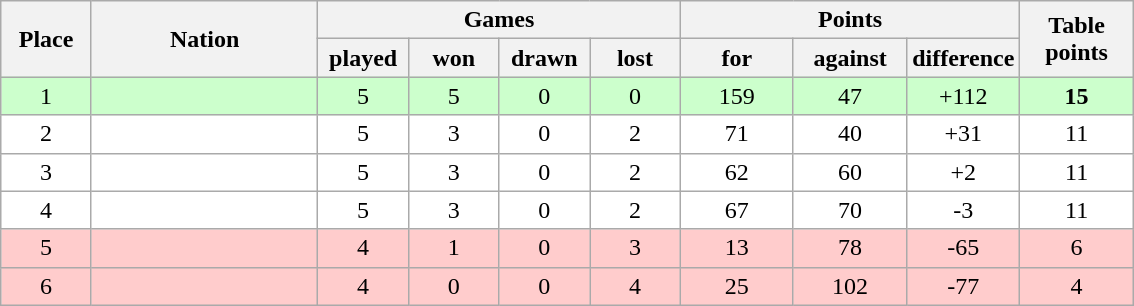<table class="wikitable">
<tr>
<th rowspan=2 width="8%">Place</th>
<th rowspan=2 width="20%">Nation</th>
<th colspan=4 width="32%">Games</th>
<th colspan=3 width="30%">Points</th>
<th rowspan=2 width="10%">Table<br>points</th>
</tr>
<tr>
<th width="8%">played</th>
<th width="8%">won</th>
<th width="8%">drawn</th>
<th width="8%">lost</th>
<th width="10%">for</th>
<th width="10%">against</th>
<th width="10%">difference</th>
</tr>
<tr bgcolor=#ccffcc align=center>
<td>1</td>
<td align=left><strong></strong></td>
<td>5</td>
<td>5</td>
<td>0</td>
<td>0</td>
<td>159</td>
<td>47</td>
<td>+112</td>
<td><strong>15</strong></td>
</tr>
<tr bgcolor=#ffffff align=center>
<td>2</td>
<td align=left></td>
<td>5</td>
<td>3</td>
<td>0</td>
<td>2</td>
<td>71</td>
<td>40</td>
<td>+31</td>
<td>11</td>
</tr>
<tr bgcolor=#ffffff align=center>
<td>3</td>
<td align=left></td>
<td>5</td>
<td>3</td>
<td>0</td>
<td>2</td>
<td>62</td>
<td>60</td>
<td>+2</td>
<td>11</td>
</tr>
<tr bgcolor=#ffffff align=center>
<td>4</td>
<td align=left></td>
<td>5</td>
<td>3</td>
<td>0</td>
<td>2</td>
<td>67</td>
<td>70</td>
<td>-3</td>
<td>11</td>
</tr>
<tr bgcolor=#ffcccc align=center>
<td>5</td>
<td align=left></td>
<td>4</td>
<td>1</td>
<td>0</td>
<td>3</td>
<td>13</td>
<td>78</td>
<td>-65</td>
<td>6</td>
</tr>
<tr bgcolor=#ffcccc align=center>
<td>6</td>
<td align=left></td>
<td>4</td>
<td>0</td>
<td>0</td>
<td>4</td>
<td>25</td>
<td>102</td>
<td>-77</td>
<td>4</td>
</tr>
</table>
